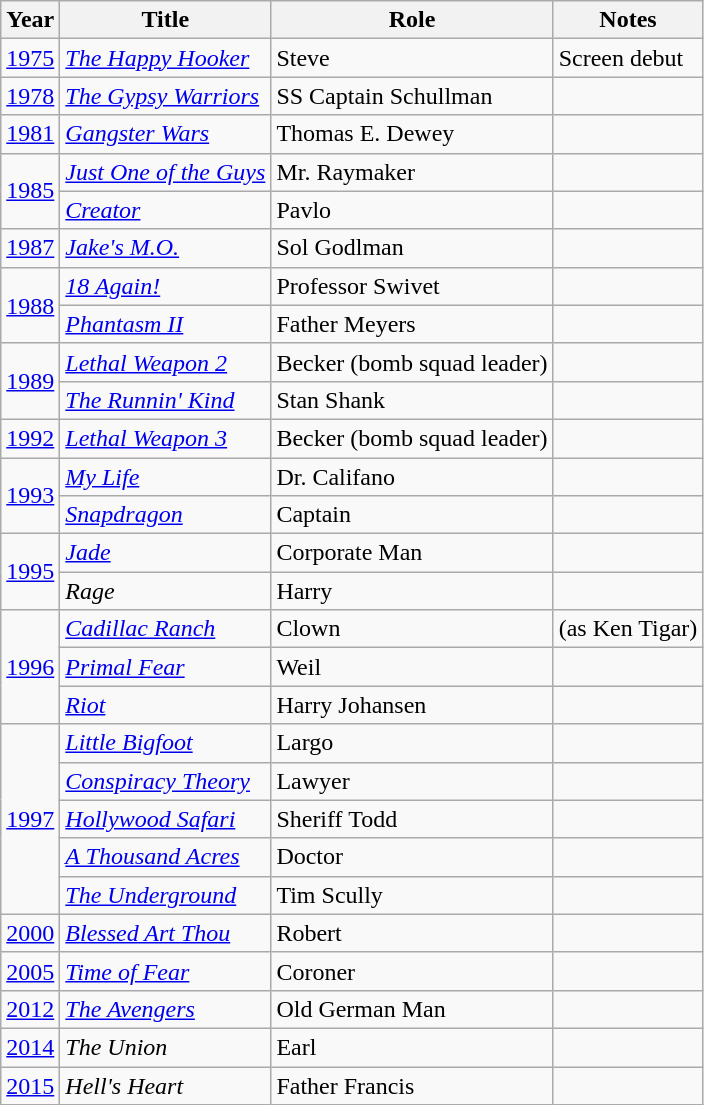<table class="wikitable sortable">
<tr>
<th>Year</th>
<th>Title</th>
<th>Role</th>
<th class="unsortable">Notes</th>
</tr>
<tr>
<td><a href='#'>1975</a></td>
<td><em><a href='#'>The Happy Hooker</a></em></td>
<td>Steve</td>
<td>Screen debut</td>
</tr>
<tr>
<td><a href='#'>1978</a></td>
<td><em><a href='#'>The Gypsy Warriors</a></em></td>
<td>SS Captain Schullman</td>
<td></td>
</tr>
<tr>
<td><a href='#'>1981</a></td>
<td><em><a href='#'>Gangster Wars</a></em></td>
<td>Thomas E. Dewey</td>
<td></td>
</tr>
<tr>
<td rowspan="2"><a href='#'>1985</a></td>
<td><em><a href='#'>Just One of the Guys</a></em></td>
<td>Mr. Raymaker</td>
<td></td>
</tr>
<tr>
<td><em><a href='#'>Creator</a></em></td>
<td>Pavlo</td>
<td></td>
</tr>
<tr>
<td><a href='#'>1987</a></td>
<td><em><a href='#'>Jake's M.O.</a></em></td>
<td>Sol Godlman</td>
<td></td>
</tr>
<tr>
<td rowspan="2"><a href='#'>1988</a></td>
<td><em><a href='#'>18 Again!</a></em></td>
<td>Professor Swivet</td>
<td></td>
</tr>
<tr>
<td><em><a href='#'>Phantasm II</a></em></td>
<td>Father Meyers</td>
<td></td>
</tr>
<tr>
<td rowspan="2"><a href='#'>1989</a></td>
<td><em><a href='#'>Lethal Weapon 2</a></em></td>
<td>Becker (bomb squad leader)</td>
<td></td>
</tr>
<tr>
<td><em><a href='#'>The Runnin' Kind</a></em></td>
<td>Stan Shank</td>
<td></td>
</tr>
<tr>
<td><a href='#'>1992</a></td>
<td><em><a href='#'>Lethal Weapon 3</a></em></td>
<td>Becker (bomb squad leader)</td>
<td></td>
</tr>
<tr>
<td rowspan="2"><a href='#'>1993</a></td>
<td><em><a href='#'>My Life</a></em></td>
<td>Dr. Califano</td>
<td></td>
</tr>
<tr>
<td><em><a href='#'>Snapdragon</a></em></td>
<td>Captain</td>
<td></td>
</tr>
<tr>
<td rowspan="2"><a href='#'>1995</a></td>
<td><em><a href='#'>Jade</a></em></td>
<td>Corporate Man</td>
<td></td>
</tr>
<tr>
<td><em>Rage</em></td>
<td>Harry</td>
<td></td>
</tr>
<tr>
<td rowspan="3"><a href='#'>1996</a></td>
<td><em><a href='#'>Cadillac Ranch</a></em></td>
<td>Clown</td>
<td>(as Ken Tigar)</td>
</tr>
<tr>
<td><em><a href='#'>Primal Fear</a></em></td>
<td>Weil</td>
<td></td>
</tr>
<tr>
<td><em><a href='#'>Riot</a></em></td>
<td>Harry Johansen</td>
<td></td>
</tr>
<tr>
<td rowspan="5"><a href='#'>1997</a></td>
<td><em><a href='#'>Little Bigfoot</a></em></td>
<td>Largo</td>
<td></td>
</tr>
<tr>
<td><em><a href='#'>Conspiracy Theory</a></em></td>
<td>Lawyer</td>
<td></td>
</tr>
<tr>
<td><em><a href='#'>Hollywood Safari</a></em></td>
<td>Sheriff Todd</td>
<td></td>
</tr>
<tr>
<td><em><a href='#'>A Thousand Acres</a></em></td>
<td>Doctor</td>
<td></td>
</tr>
<tr>
<td><em><a href='#'>The Underground</a></em></td>
<td>Tim Scully</td>
<td></td>
</tr>
<tr>
<td><a href='#'>2000</a></td>
<td><em><a href='#'>Blessed Art Thou</a></em></td>
<td>Robert</td>
<td></td>
</tr>
<tr>
<td><a href='#'>2005</a></td>
<td><em><a href='#'>Time of Fear</a></em></td>
<td>Coroner</td>
<td></td>
</tr>
<tr>
<td><a href='#'>2012</a></td>
<td><em><a href='#'>The Avengers</a></em></td>
<td>Old German Man</td>
<td></td>
</tr>
<tr>
<td><a href='#'>2014</a></td>
<td><em>The Union</em></td>
<td>Earl</td>
<td></td>
</tr>
<tr>
<td><a href='#'>2015</a></td>
<td><em>Hell's Heart</em></td>
<td>Father Francis</td>
<td></td>
</tr>
</table>
